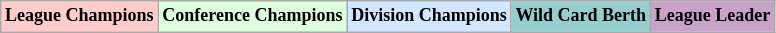<table class="wikitable"  style="margin:center; font-size:75%;">
<tr>
<td style="text-align:center; background:#fcc;"><strong>League Champions</strong></td>
<td style="text-align:center; background:#dfd;"><strong>Conference Champions</strong></td>
<td style="text-align:center; background:#d0e7ff;"><strong>Division Champions</strong></td>
<td style="text-align:center; background:#96cdcd;"><strong>Wild Card Berth</strong></td>
<td style="text-align:center; background:#c8a2c8;"><strong>League Leader</strong></td>
</tr>
</table>
